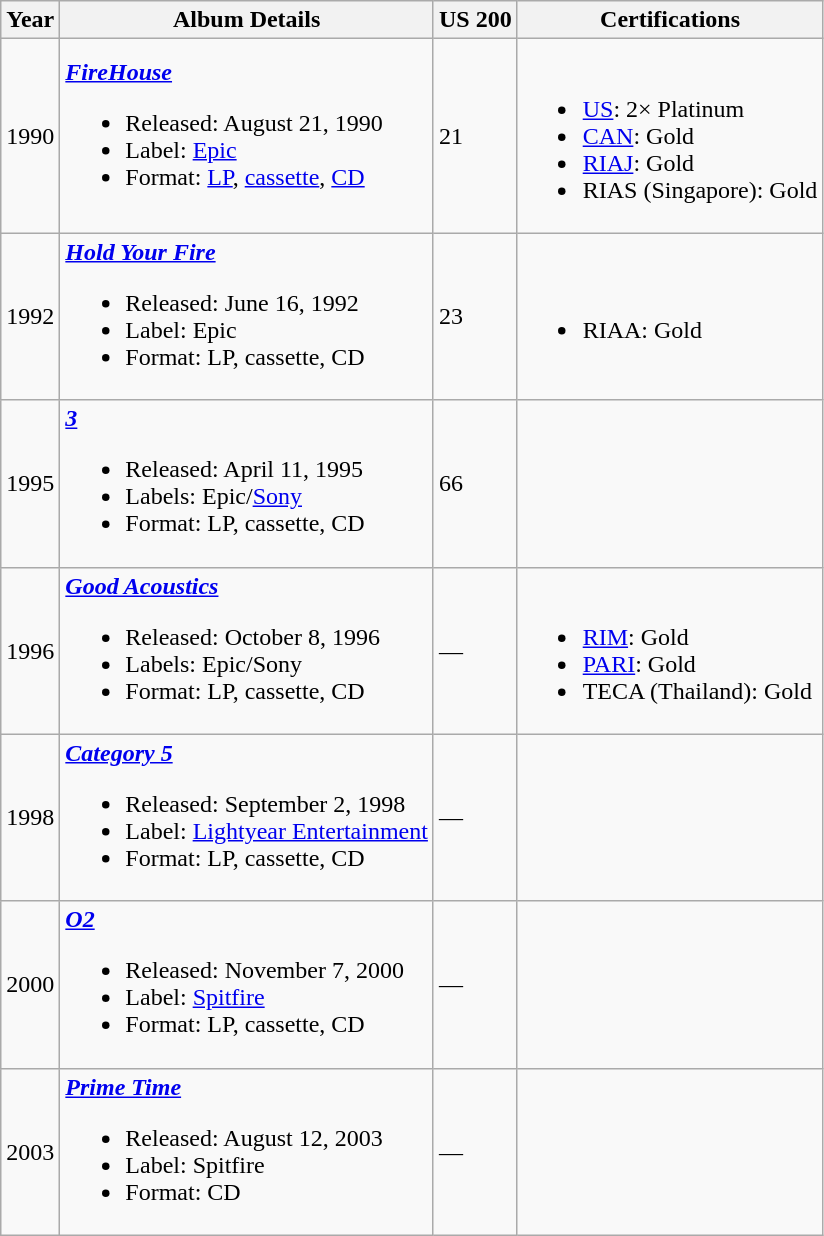<table class="wikitable">
<tr>
<th>Year</th>
<th>Album Details</th>
<th>US 200</th>
<th>Certifications</th>
</tr>
<tr>
<td>1990</td>
<td><a href='#'><strong><em>FireHouse</em></strong></a><br><ul><li>Released: August 21, 1990</li><li>Label: <a href='#'>Epic</a></li><li>Format: <a href='#'>LP</a>, <a href='#'>cassette</a>, <a href='#'>CD</a></li></ul></td>
<td>21</td>
<td><br><ul><li><a href='#'>US</a>: 2× Platinum</li><li><a href='#'>CAN</a>: Gold</li><li><a href='#'>RIAJ</a>: Gold</li><li>RIAS (Singapore): Gold</li></ul></td>
</tr>
<tr>
<td>1992</td>
<td><a href='#'><strong><em>Hold Your Fire</em></strong></a><br><ul><li>Released: June 16, 1992</li><li>Label: Epic</li><li>Format: LP, cassette, CD</li></ul></td>
<td>23</td>
<td><br><ul><li>RIAA: Gold</li></ul></td>
</tr>
<tr>
<td>1995</td>
<td><a href='#'><strong><em>3</em></strong></a><br><ul><li>Released: April 11, 1995</li><li>Labels: Epic/<a href='#'>Sony</a></li><li>Format: LP, cassette, CD</li></ul></td>
<td>66</td>
<td></td>
</tr>
<tr>
<td>1996</td>
<td><strong><em><a href='#'>Good Acoustics</a></em></strong><br><ul><li>Released: October 8, 1996</li><li>Labels: Epic/Sony</li><li>Format: LP, cassette, CD</li></ul></td>
<td>—</td>
<td><br><ul><li><a href='#'>RIM</a>: Gold</li><li><a href='#'>PARI</a>: Gold</li><li>TECA (Thailand): Gold</li></ul></td>
</tr>
<tr>
<td>1998</td>
<td><a href='#'><strong><em>Category 5</em></strong></a><br><ul><li>Released: September 2, 1998</li><li>Label: <a href='#'>Lightyear Entertainment</a></li><li>Format: LP, cassette, CD</li></ul></td>
<td>—</td>
<td></td>
</tr>
<tr>
<td>2000</td>
<td><a href='#'><strong><em>O2</em></strong></a><br><ul><li>Released: November 7, 2000</li><li>Label: <a href='#'>Spitfire</a></li><li>Format: LP, cassette, CD</li></ul></td>
<td>—</td>
<td></td>
</tr>
<tr>
<td>2003</td>
<td><a href='#'><strong><em>Prime Time</em></strong></a><br><ul><li>Released: August 12, 2003</li><li>Label: Spitfire</li><li>Format: CD</li></ul></td>
<td>—</td>
<td></td>
</tr>
</table>
